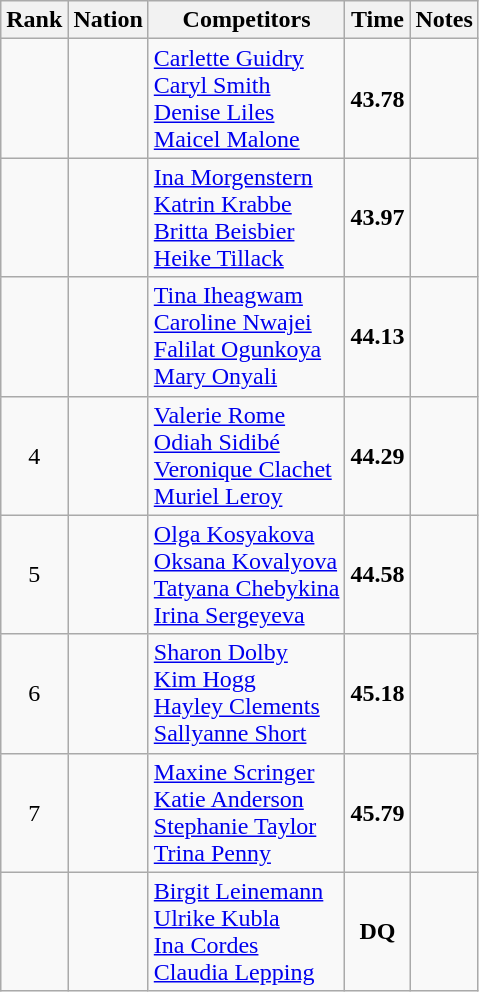<table class="wikitable sortable" style="text-align:center">
<tr>
<th>Rank</th>
<th>Nation</th>
<th>Competitors</th>
<th>Time</th>
<th>Notes</th>
</tr>
<tr>
<td></td>
<td align=left></td>
<td align=left><a href='#'>Carlette Guidry</a><br><a href='#'>Caryl Smith</a><br><a href='#'>Denise Liles</a><br><a href='#'>Maicel Malone</a></td>
<td><strong>43.78</strong></td>
<td></td>
</tr>
<tr>
<td></td>
<td align=left></td>
<td align=left><a href='#'>Ina Morgenstern</a><br><a href='#'>Katrin Krabbe</a><br><a href='#'>Britta Beisbier</a><br><a href='#'>Heike Tillack</a></td>
<td><strong>43.97</strong></td>
<td></td>
</tr>
<tr>
<td></td>
<td align=left></td>
<td align=left><a href='#'>Tina Iheagwam</a><br><a href='#'>Caroline Nwajei</a><br><a href='#'>Falilat Ogunkoya</a><br><a href='#'>Mary Onyali</a></td>
<td><strong>44.13</strong></td>
<td></td>
</tr>
<tr>
<td>4</td>
<td align=left></td>
<td align=left><a href='#'>Valerie Rome</a><br><a href='#'>Odiah Sidibé</a><br><a href='#'>Veronique Clachet</a><br><a href='#'>Muriel Leroy</a></td>
<td><strong>44.29</strong></td>
<td></td>
</tr>
<tr>
<td>5</td>
<td align=left></td>
<td align=left><a href='#'>Olga Kosyakova</a><br><a href='#'>Oksana Kovalyova</a><br><a href='#'>Tatyana Chebykina</a><br><a href='#'>Irina Sergeyeva</a></td>
<td><strong>44.58</strong></td>
<td></td>
</tr>
<tr>
<td>6</td>
<td align=left></td>
<td align=left><a href='#'>Sharon Dolby</a><br><a href='#'>Kim Hogg</a><br><a href='#'>Hayley Clements</a><br><a href='#'>Sallyanne Short</a></td>
<td><strong>45.18</strong></td>
<td></td>
</tr>
<tr>
<td>7</td>
<td align=left></td>
<td align=left><a href='#'>Maxine Scringer</a><br><a href='#'>Katie Anderson</a><br><a href='#'>Stephanie Taylor</a><br><a href='#'>Trina Penny</a></td>
<td><strong>45.79</strong></td>
<td></td>
</tr>
<tr>
<td></td>
<td align=left></td>
<td align=left><a href='#'>Birgit Leinemann</a><br><a href='#'>Ulrike Kubla</a><br><a href='#'>Ina Cordes</a><br><a href='#'>Claudia Lepping</a></td>
<td><strong>DQ</strong></td>
<td></td>
</tr>
</table>
